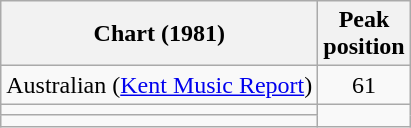<table class="wikitable sortable plainrowheaders">
<tr>
<th scope="col">Chart (1981)</th>
<th scope="col">Peak<br>position</th>
</tr>
<tr>
<td>Australian (<a href='#'>Kent Music Report</a>)</td>
<td style="text-align:center;">61</td>
</tr>
<tr>
<td></td>
</tr>
<tr>
<td></td>
</tr>
</table>
